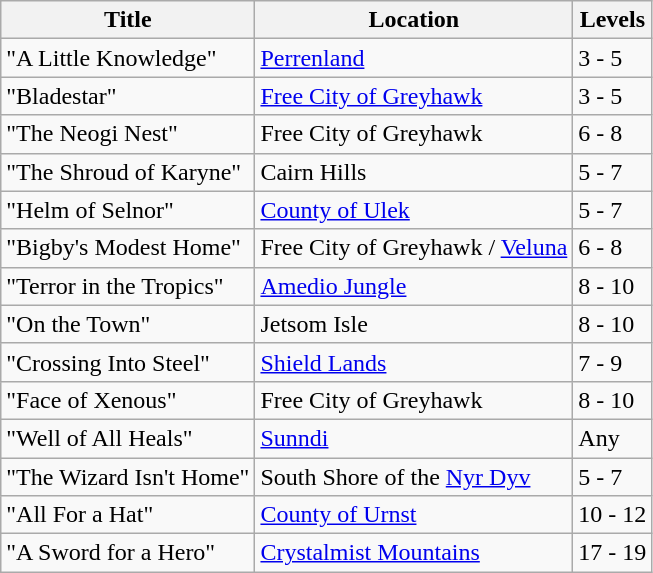<table class="wikitable">
<tr>
<th>Title</th>
<th>Location</th>
<th>Levels</th>
</tr>
<tr>
<td>"A Little Knowledge"</td>
<td><a href='#'>Perrenland</a></td>
<td>3 - 5</td>
</tr>
<tr>
<td>"Bladestar"</td>
<td><a href='#'>Free City of Greyhawk</a></td>
<td>3 - 5</td>
</tr>
<tr>
<td>"The Neogi Nest"</td>
<td>Free City of Greyhawk</td>
<td>6 - 8</td>
</tr>
<tr>
<td>"The Shroud of Karyne"</td>
<td>Cairn Hills</td>
<td>5 - 7</td>
</tr>
<tr>
<td>"Helm of Selnor"</td>
<td><a href='#'>County of Ulek</a></td>
<td>5 - 7</td>
</tr>
<tr>
<td>"Bigby's Modest Home"</td>
<td>Free City of Greyhawk / <a href='#'>Veluna</a></td>
<td>6 - 8</td>
</tr>
<tr>
<td>"Terror in the Tropics"</td>
<td><a href='#'>Amedio Jungle</a></td>
<td>8 - 10</td>
</tr>
<tr>
<td>"On the Town"</td>
<td>Jetsom Isle</td>
<td>8 - 10</td>
</tr>
<tr>
<td>"Crossing Into Steel"</td>
<td><a href='#'>Shield Lands</a></td>
<td>7 - 9</td>
</tr>
<tr>
<td>"Face of Xenous"</td>
<td>Free City of Greyhawk</td>
<td>8 - 10</td>
</tr>
<tr>
<td>"Well of All Heals"</td>
<td><a href='#'>Sunndi</a></td>
<td>Any</td>
</tr>
<tr>
<td>"The Wizard Isn't Home"</td>
<td>South Shore of the <a href='#'>Nyr Dyv</a></td>
<td>5 - 7</td>
</tr>
<tr>
<td>"All For a Hat"</td>
<td><a href='#'>County of Urnst</a></td>
<td>10 - 12</td>
</tr>
<tr>
<td>"A Sword for a Hero"</td>
<td><a href='#'>Crystalmist Mountains</a></td>
<td>17 - 19</td>
</tr>
</table>
